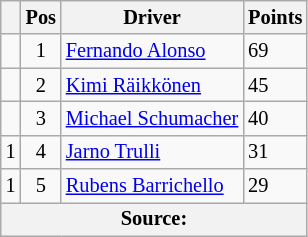<table class="wikitable" style="font-size: 85%;">
<tr>
<th></th>
<th>Pos</th>
<th>Driver</th>
<th>Points</th>
</tr>
<tr>
<td></td>
<td align="center">1</td>
<td> <a href='#'>Fernando Alonso</a></td>
<td>69</td>
</tr>
<tr>
<td></td>
<td align="center">2</td>
<td> <a href='#'>Kimi Räikkönen</a></td>
<td>45</td>
</tr>
<tr>
<td></td>
<td align="center">3</td>
<td> <a href='#'>Michael Schumacher</a></td>
<td>40</td>
</tr>
<tr>
<td> 1</td>
<td align="center">4</td>
<td> <a href='#'>Jarno Trulli</a></td>
<td>31</td>
</tr>
<tr>
<td> 1</td>
<td align="center">5</td>
<td> <a href='#'>Rubens Barrichello</a></td>
<td>29</td>
</tr>
<tr>
<th colspan=4>Source: </th>
</tr>
</table>
